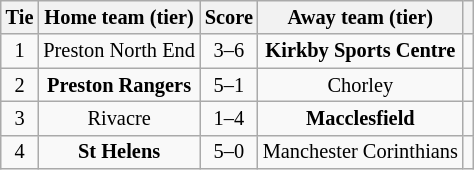<table class="wikitable" style="text-align:center; font-size:85%">
<tr>
<th>Tie</th>
<th>Home team (tier)</th>
<th>Score</th>
<th>Away team (tier)</th>
<th></th>
</tr>
<tr>
<td align="center">1</td>
<td>Preston North End</td>
<td align="center">3–6</td>
<td><strong>Kirkby Sports Centre</strong></td>
<td></td>
</tr>
<tr>
<td align="center">2</td>
<td><strong>Preston Rangers</strong></td>
<td align="center">5–1</td>
<td>Chorley</td>
<td></td>
</tr>
<tr>
<td align="center">3</td>
<td>Rivacre</td>
<td align="center">1–4</td>
<td><strong>Macclesfield</strong></td>
<td></td>
</tr>
<tr>
<td align="center">4</td>
<td><strong>St Helens</strong></td>
<td align="center">5–0</td>
<td>Manchester Corinthians</td>
<td></td>
</tr>
</table>
